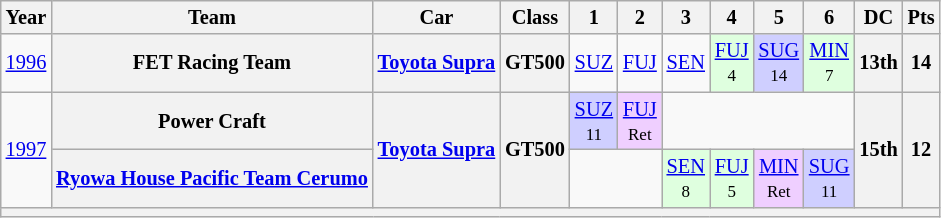<table class="wikitable" style="text-align:center; font-size:85%">
<tr>
<th>Year</th>
<th>Team</th>
<th>Car</th>
<th>Class</th>
<th>1</th>
<th>2</th>
<th>3</th>
<th>4</th>
<th>5</th>
<th>6</th>
<th>DC</th>
<th>Pts</th>
</tr>
<tr>
<td><a href='#'>1996</a></td>
<th nowrap>FET Racing Team</th>
<th nowrap><a href='#'>Toyota Supra</a></th>
<th>GT500</th>
<td><a href='#'>SUZ</a></td>
<td><a href='#'>FUJ</a></td>
<td><a href='#'>SEN</a></td>
<td style="background:#DFFFDF;"><a href='#'>FUJ</a><br><small>4</small></td>
<td style="background:#CFCFFF;"><a href='#'>SUG</a><br><small>14</small></td>
<td style="background:#DFFFDF;"><a href='#'>MIN</a><br><small>7</small></td>
<th>13th</th>
<th>14</th>
</tr>
<tr>
<td rowspan="2"><a href='#'>1997</a></td>
<th nowrap>Power Craft</th>
<th rowspan="2" nowrap><a href='#'>Toyota Supra</a></th>
<th rowspan="2">GT500</th>
<td style="background:#CFCFFF;"><a href='#'>SUZ</a><br><small>11</small></td>
<td style="background:#EFCFFF;"><a href='#'>FUJ</a><br><small>Ret</small></td>
<td colspan=4></td>
<th rowspan="2">15th</th>
<th rowspan="2">12</th>
</tr>
<tr>
<th nowrap><a href='#'>Ryowa House Pacific Team Cerumo</a></th>
<td colspan=2></td>
<td style="background:#DFFFDF;"><a href='#'>SEN</a><br><small>8</small></td>
<td style="background:#DFFFDF;"><a href='#'>FUJ</a><br><small>5</small></td>
<td style="background:#EFCFFF;"><a href='#'>MIN</a><br><small>Ret</small></td>
<td style="background:#CFCFFF;"><a href='#'>SUG</a><br><small>11</small></td>
</tr>
<tr>
<th colspan=12></th>
</tr>
</table>
